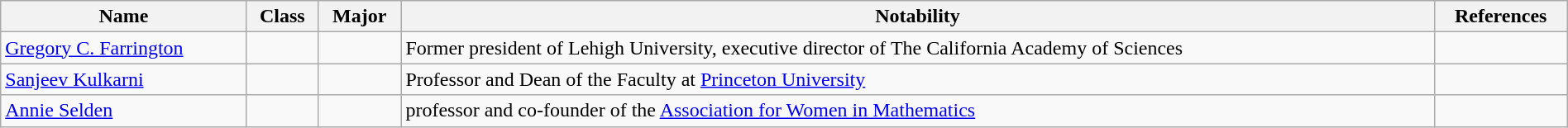<table class="wikitable sortable" style="width:100%;">
<tr>
<th>Name</th>
<th>Class</th>
<th>Major</th>
<th>Notability</th>
<th>References</th>
</tr>
<tr>
<td><a href='#'>Gregory C. Farrington</a></td>
<td></td>
<td></td>
<td>Former president of Lehigh University, executive director of The California Academy of Sciences</td>
<td></td>
</tr>
<tr>
<td><a href='#'>Sanjeev Kulkarni</a></td>
<td></td>
<td></td>
<td>Professor and Dean of the Faculty at <a href='#'>Princeton University</a></td>
<td></td>
</tr>
<tr>
<td><a href='#'>Annie Selden</a></td>
<td></td>
<td></td>
<td>professor and co-founder of the <a href='#'>Association for Women in Mathematics</a></td>
<td></td>
</tr>
</table>
